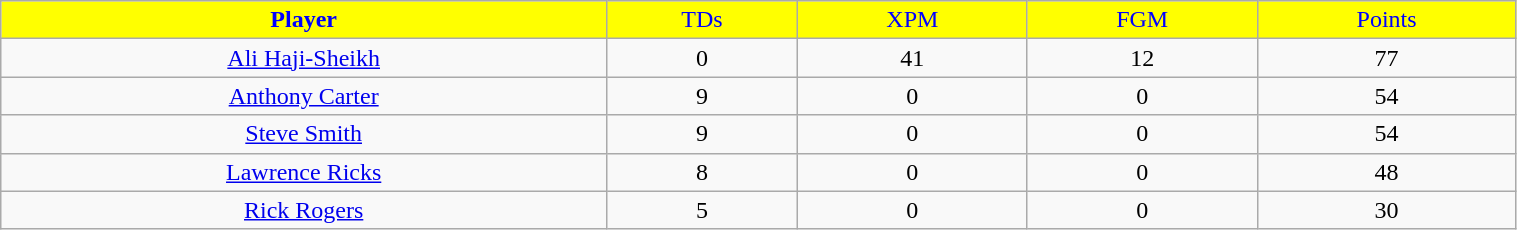<table class="wikitable" width="80%">
<tr align="center"  style="background:yellow;color:blue;">
<td><strong>Player</strong></td>
<td>TDs</td>
<td>XPM</td>
<td>FGM</td>
<td>Points</td>
</tr>
<tr align="center" bgcolor="">
<td><a href='#'>Ali Haji-Sheikh</a></td>
<td>0</td>
<td>41</td>
<td>12</td>
<td>77</td>
</tr>
<tr align="center" bgcolor="">
<td><a href='#'>Anthony Carter</a></td>
<td>9</td>
<td>0</td>
<td>0</td>
<td>54</td>
</tr>
<tr align="center" bgcolor="">
<td><a href='#'>Steve Smith</a></td>
<td>9</td>
<td>0</td>
<td>0</td>
<td>54</td>
</tr>
<tr align="center" bgcolor="">
<td><a href='#'>Lawrence Ricks</a></td>
<td>8</td>
<td>0</td>
<td>0</td>
<td>48</td>
</tr>
<tr align="center" bgcolor="">
<td><a href='#'>Rick Rogers</a></td>
<td>5</td>
<td>0</td>
<td>0</td>
<td>30</td>
</tr>
</table>
